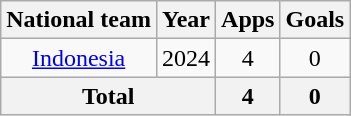<table class="wikitable" style="text-align:center">
<tr>
<th>National team</th>
<th>Year</th>
<th>Apps</th>
<th>Goals</th>
</tr>
<tr>
<td><a href='#'>Indonesia</a></td>
<td>2024</td>
<td>4</td>
<td>0</td>
</tr>
<tr>
<th colspan=2>Total</th>
<th>4</th>
<th>0</th>
</tr>
</table>
